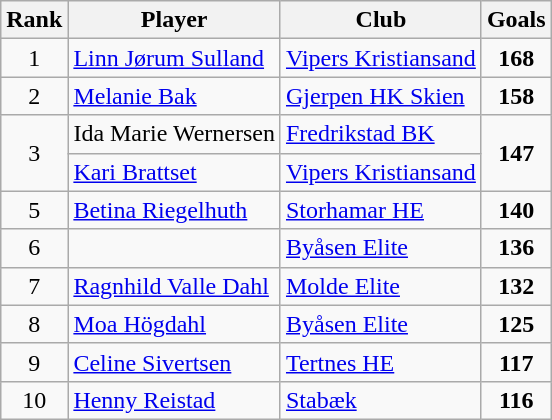<table class="wikitable" style="text-align:center">
<tr>
<th>Rank</th>
<th>Player</th>
<th>Club</th>
<th>Goals</th>
</tr>
<tr>
<td>1</td>
<td style="text-align:left"> <a href='#'>Linn Jørum Sulland</a></td>
<td style="text-align:left"><a href='#'>Vipers Kristiansand</a></td>
<td><strong>168</strong></td>
</tr>
<tr>
<td>2</td>
<td style="text-align:left"> <a href='#'>Melanie Bak</a></td>
<td style="text-align:left"><a href='#'>Gjerpen HK Skien</a></td>
<td><strong>158</strong></td>
</tr>
<tr>
<td rowspan=2>3</td>
<td style="text-align:left"> Ida Marie Wernersen</td>
<td style="text-align:left"><a href='#'>Fredrikstad BK</a></td>
<td rowspan=2><strong>147</strong></td>
</tr>
<tr>
<td style="text-align:left"> <a href='#'>Kari Brattset</a></td>
<td style="text-align:left"><a href='#'>Vipers Kristiansand</a></td>
</tr>
<tr>
<td>5</td>
<td style="text-align:left"> <a href='#'>Betina Riegelhuth</a></td>
<td style="text-align:left"><a href='#'>Storhamar HE</a></td>
<td><strong>140</strong></td>
</tr>
<tr>
<td>6</td>
<td style="text-align:left"></td>
<td style="text-align:left"><a href='#'>Byåsen Elite</a></td>
<td><strong>136</strong></td>
</tr>
<tr>
<td>7</td>
<td style="text-align:left"> <a href='#'>Ragnhild Valle Dahl</a></td>
<td style="text-align:left"><a href='#'>Molde Elite</a></td>
<td><strong>132</strong></td>
</tr>
<tr>
<td>8</td>
<td style="text-align:left"> <a href='#'>Moa Högdahl</a></td>
<td style="text-align:left"><a href='#'>Byåsen Elite</a></td>
<td><strong>125</strong></td>
</tr>
<tr>
<td>9</td>
<td style="text-align:left"> <a href='#'>Celine Sivertsen</a></td>
<td style="text-align:left"><a href='#'>Tertnes HE</a></td>
<td><strong>117</strong></td>
</tr>
<tr>
<td>10</td>
<td style="text-align:left"> <a href='#'>Henny Reistad</a></td>
<td style="text-align:left"><a href='#'>Stabæk</a></td>
<td><strong>116</strong></td>
</tr>
</table>
